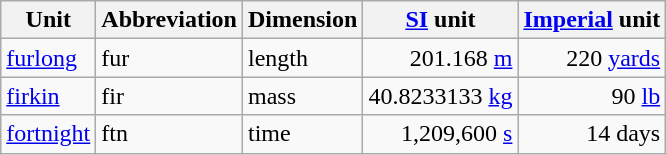<table class="wikitable">
<tr>
<th>Unit</th>
<th>Abbreviation</th>
<th>Dimension</th>
<th><a href='#'>SI</a> unit</th>
<th><a href='#'>Imperial</a> unit</th>
</tr>
<tr>
<td><a href='#'>furlong</a></td>
<td>fur</td>
<td>length</td>
<td align=right>201.168 <a href='#'>m</a></td>
<td align=right>220 <a href='#'>yards</a></td>
</tr>
<tr>
<td><a href='#'>firkin</a></td>
<td>fir</td>
<td>mass</td>
<td align=right>40.8233133 <a href='#'>kg</a></td>
<td align=right>90 <a href='#'>lb</a></td>
</tr>
<tr>
<td><a href='#'>fortnight</a></td>
<td>ftn</td>
<td>time</td>
<td align=right>1,209,600 <a href='#'>s</a></td>
<td align=right>14 days</td>
</tr>
</table>
